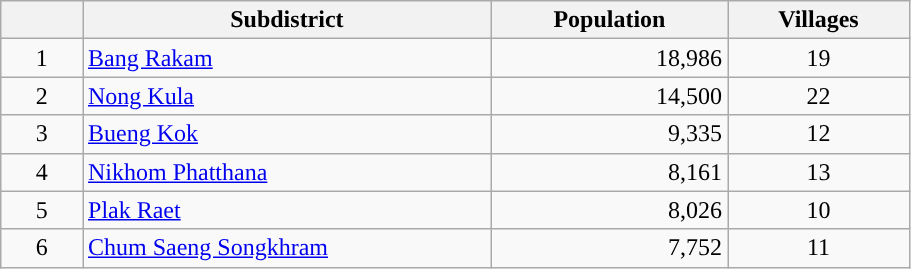<table class="wikitable" style="width:48%; display:inline-table;">
<tr>
<th scope="col" style="width:9%;"> </th>
<th scope="col" style="width:45%;">Subdistrict</th>
<th scope="col" style="width:26%;">Population</th>
<th scope="col" style="width:20%;">Villages</th>
</tr>
<tr>
<td style="text-align:center;">1</td>
<td><a href='#'>Bang Rakam</a></td>
<td style="text-align:right;">18,986</td>
<td style="text-align:center;">19</td>
</tr>
<tr>
<td style="text-align:center;">2</td>
<td><a href='#'>Nong Kula</a></td>
<td style="text-align:right;">14,500</td>
<td style="text-align:center;">22</td>
</tr>
<tr>
<td style="text-align:center;">3</td>
<td><a href='#'>Bueng Kok</a></td>
<td style="text-align:right;">9,335</td>
<td style="text-align:center;">12</td>
</tr>
<tr>
<td style="text-align:center;">4</td>
<td><a href='#'>Nikhom Phatthana</a></td>
<td style="text-align:right;">8,161</td>
<td style="text-align:center;">13</td>
</tr>
<tr>
<td style="text-align:center;">5</td>
<td><a href='#'>Plak Raet</a></td>
<td style="text-align:right;">8,026</td>
<td style="text-align:center;">10</td>
</tr>
<tr>
<td style="text-align:center;">6</td>
<td><a href='#'>Chum Saeng Songkhram</a></td>
<td style="text-align:right;">7,752</td>
<td style="text-align:center;">11</td>
</tr>
</table>
